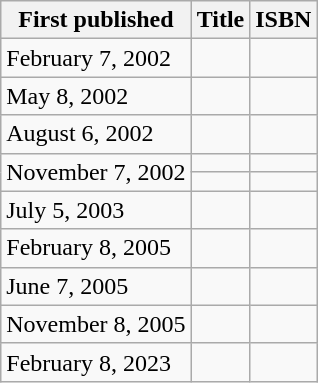<table class="wikitable">
<tr>
<th>First published</th>
<th>Title</th>
<th>ISBN</th>
</tr>
<tr>
<td>February 7, 2002</td>
<td></td>
<td><small></small></td>
</tr>
<tr>
<td>May 8, 2002</td>
<td></td>
<td><small></small></td>
</tr>
<tr>
<td>August 6, 2002</td>
<td></td>
<td><small></small></td>
</tr>
<tr>
<td rowspan = "2">November 7, 2002</td>
<td></td>
<td><small></small></td>
</tr>
<tr>
<td></td>
<td><small></small></td>
</tr>
<tr>
<td>July 5, 2003</td>
<td></td>
<td><small></small></td>
</tr>
<tr>
<td>February 8, 2005</td>
<td></td>
<td><small></small></td>
</tr>
<tr>
<td>June 7, 2005</td>
<td></td>
<td><small></small></td>
</tr>
<tr>
<td>November 8, 2005</td>
<td></td>
<td><small></small></td>
</tr>
<tr>
<td>February 8, 2023</td>
<td></td>
<td><small></small></td>
</tr>
</table>
